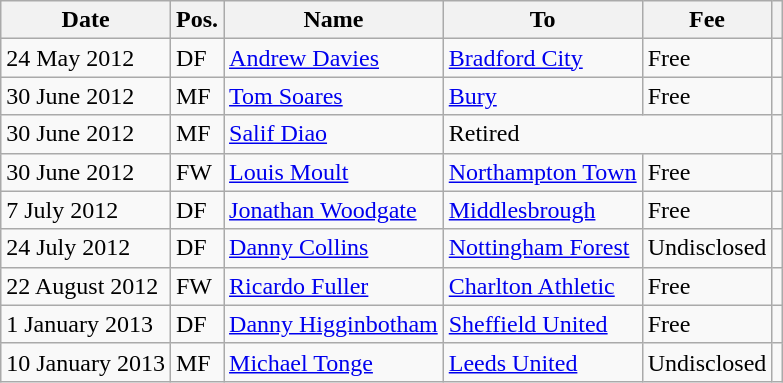<table class="wikitable">
<tr>
<th>Date</th>
<th>Pos.</th>
<th>Name</th>
<th>To</th>
<th>Fee</th>
<th></th>
</tr>
<tr>
<td>24 May 2012</td>
<td>DF</td>
<td> <a href='#'>Andrew Davies</a></td>
<td> <a href='#'>Bradford City</a></td>
<td>Free</td>
<td></td>
</tr>
<tr>
<td>30 June 2012</td>
<td>MF</td>
<td> <a href='#'>Tom Soares</a></td>
<td> <a href='#'>Bury</a></td>
<td>Free</td>
<td></td>
</tr>
<tr>
<td>30 June 2012</td>
<td>MF</td>
<td> <a href='#'>Salif Diao</a></td>
<td colspan=2>Retired</td>
<td></td>
</tr>
<tr>
<td>30 June 2012</td>
<td>FW</td>
<td> <a href='#'>Louis Moult</a></td>
<td> <a href='#'>Northampton Town</a></td>
<td>Free</td>
<td></td>
</tr>
<tr>
<td>7 July 2012</td>
<td>DF</td>
<td> <a href='#'>Jonathan Woodgate</a></td>
<td> <a href='#'>Middlesbrough</a></td>
<td>Free</td>
<td></td>
</tr>
<tr>
<td>24 July 2012</td>
<td>DF</td>
<td> <a href='#'>Danny Collins</a></td>
<td> <a href='#'>Nottingham Forest</a></td>
<td>Undisclosed</td>
<td></td>
</tr>
<tr>
<td>22 August 2012</td>
<td>FW</td>
<td> <a href='#'>Ricardo Fuller</a></td>
<td> <a href='#'>Charlton Athletic</a></td>
<td>Free</td>
<td></td>
</tr>
<tr>
<td>1 January 2013</td>
<td>DF</td>
<td> <a href='#'>Danny Higginbotham</a></td>
<td> <a href='#'>Sheffield United</a></td>
<td>Free</td>
<td></td>
</tr>
<tr>
<td>10 January 2013</td>
<td>MF</td>
<td> <a href='#'>Michael Tonge</a></td>
<td> <a href='#'>Leeds United</a></td>
<td>Undisclosed</td>
<td></td>
</tr>
</table>
